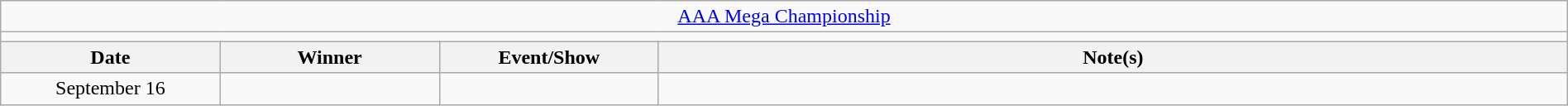<table class="wikitable" style="text-align:center; width:100%;">
<tr>
<td colspan="5"><a href='#'>AAA Mega Championship</a></td>
</tr>
<tr>
<td colspan="5"><strong></strong></td>
</tr>
<tr>
<th width="14%">Date</th>
<th width="14%">Winner</th>
<th width="14%">Event/Show</th>
<th width="58%">Note(s)</th>
</tr>
<tr>
<td>September 16</td>
<td></td>
<td></td>
<td align="left"></td>
</tr>
</table>
